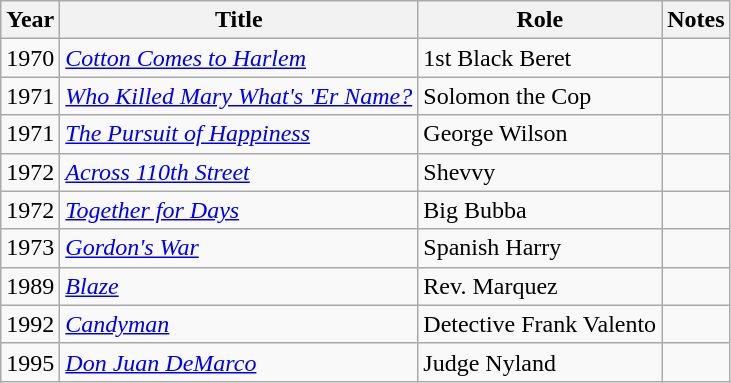<table class="wikitable">
<tr>
<th>Year</th>
<th>Title</th>
<th>Role</th>
<th>Notes</th>
</tr>
<tr>
<td>1970</td>
<td><em><a href='#'>Cotton Comes to Harlem</a></em></td>
<td>1st Black Beret</td>
<td></td>
</tr>
<tr>
<td>1971</td>
<td><em><a href='#'>Who Killed Mary What's 'Er Name?</a></em></td>
<td>Solomon the Cop</td>
<td></td>
</tr>
<tr>
<td>1971</td>
<td><em><a href='#'>The Pursuit of Happiness</a></em></td>
<td>George Wilson</td>
<td></td>
</tr>
<tr>
<td>1972</td>
<td><em><a href='#'>Across 110th Street</a></em></td>
<td>Shevvy</td>
<td></td>
</tr>
<tr>
<td>1972</td>
<td><em><a href='#'>Together for Days</a></em></td>
<td>Big Bubba</td>
<td></td>
</tr>
<tr>
<td>1973</td>
<td><em><a href='#'>Gordon's War</a></em></td>
<td>Spanish Harry</td>
<td></td>
</tr>
<tr>
<td>1989</td>
<td><em><a href='#'>Blaze</a></em></td>
<td>Rev. Marquez</td>
<td></td>
</tr>
<tr>
<td>1992</td>
<td><em><a href='#'>Candyman</a></em></td>
<td>Detective Frank Valento</td>
<td></td>
</tr>
<tr>
<td>1995</td>
<td><em><a href='#'>Don Juan DeMarco</a></em></td>
<td>Judge Nyland</td>
<td></td>
</tr>
</table>
